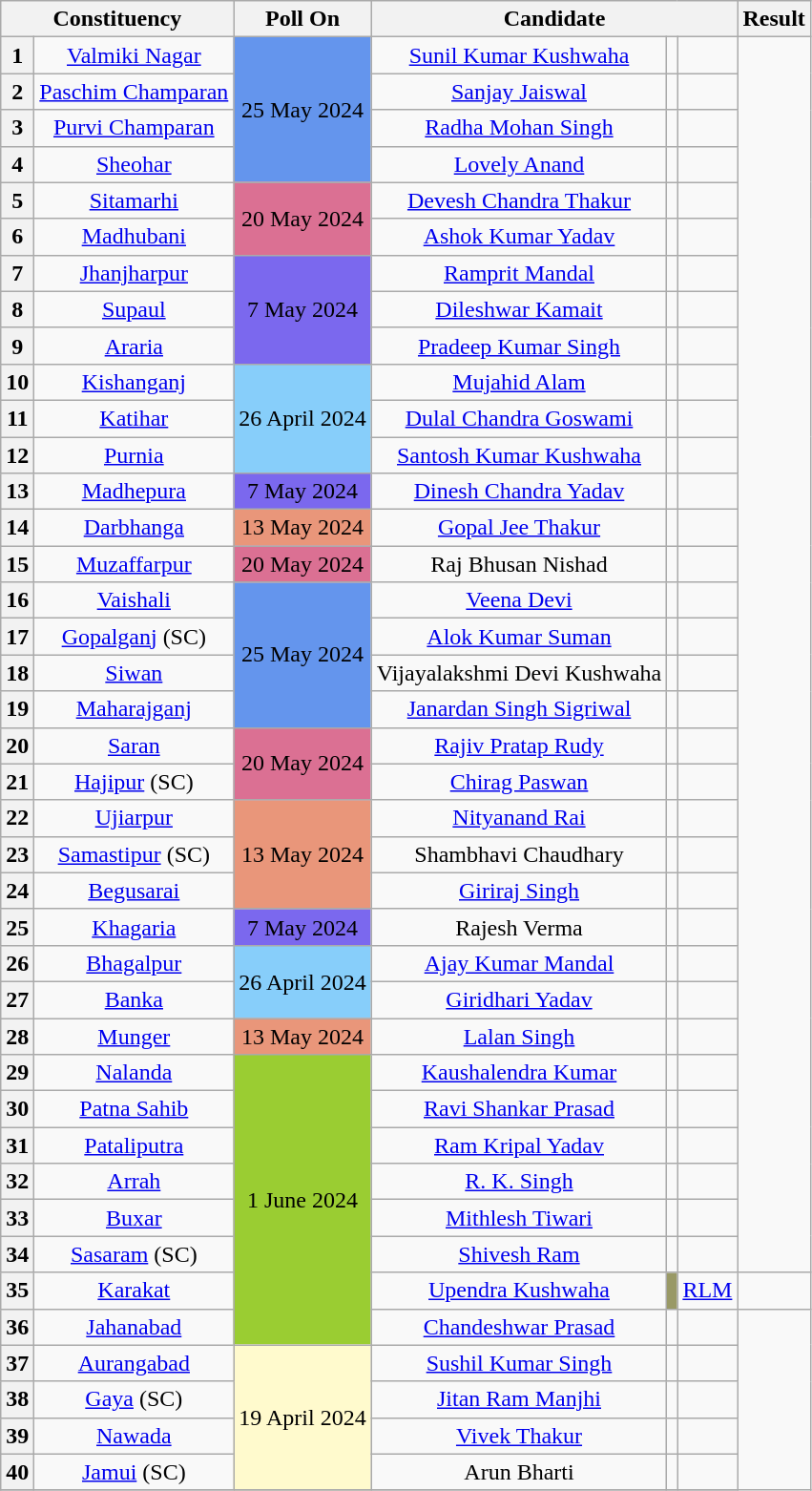<table class="wikitable sortable" style="text-align:center;">
<tr>
<th colspan="2">Constituency</th>
<th>Poll On</th>
<th colspan="3">Candidate</th>
<th>Result</th>
</tr>
<tr>
<th>1</th>
<td><a href='#'>Valmiki Nagar</a></td>
<td rowspan="4" bgcolor=#6495ED>25 May 2024</td>
<td><a href='#'>Sunil Kumar Kushwaha</a></td>
<td></td>
<td></td>
</tr>
<tr>
<th>2</th>
<td><a href='#'>Paschim Champaran</a></td>
<td><a href='#'>Sanjay Jaiswal</a></td>
<td></td>
<td></td>
</tr>
<tr>
<th>3</th>
<td><a href='#'>Purvi Champaran</a></td>
<td><a href='#'>Radha Mohan Singh</a></td>
<td></td>
<td></td>
</tr>
<tr>
<th>4</th>
<td><a href='#'>Sheohar</a></td>
<td><a href='#'>Lovely Anand</a></td>
<td></td>
<td></td>
</tr>
<tr>
<th>5</th>
<td><a href='#'>Sitamarhi</a></td>
<td rowspan="2" bgcolor=#DB7093>20 May 2024</td>
<td><a href='#'>Devesh Chandra Thakur</a></td>
<td></td>
<td></td>
</tr>
<tr>
<th>6</th>
<td><a href='#'>Madhubani</a></td>
<td><a href='#'>Ashok Kumar Yadav</a></td>
<td></td>
<td></td>
</tr>
<tr>
<th>7</th>
<td><a href='#'>Jhanjharpur</a></td>
<td rowspan="3" bgcolor=#7B68EE>7 May 2024</td>
<td><a href='#'>Ramprit Mandal</a></td>
<td></td>
<td></td>
</tr>
<tr>
<th>8</th>
<td><a href='#'>Supaul</a></td>
<td><a href='#'>Dileshwar Kamait</a></td>
<td></td>
<td></td>
</tr>
<tr>
<th>9</th>
<td><a href='#'>Araria</a></td>
<td><a href='#'>Pradeep Kumar Singh</a></td>
<td></td>
<td></td>
</tr>
<tr>
<th>10</th>
<td><a href='#'>Kishanganj</a></td>
<td rowspan="3" bgcolor=#87CEFA>26 April 2024</td>
<td><a href='#'>Mujahid Alam</a></td>
<td></td>
<td></td>
</tr>
<tr>
<th>11</th>
<td><a href='#'>Katihar</a></td>
<td><a href='#'>Dulal Chandra Goswami</a></td>
<td></td>
<td></td>
</tr>
<tr>
<th>12</th>
<td><a href='#'>Purnia</a></td>
<td><a href='#'>Santosh Kumar Kushwaha</a></td>
<td></td>
<td></td>
</tr>
<tr>
<th>13</th>
<td><a href='#'>Madhepura</a></td>
<td bgcolor=#7B68EE>7 May 2024</td>
<td><a href='#'>Dinesh Chandra Yadav</a></td>
<td></td>
<td></td>
</tr>
<tr>
<th>14</th>
<td><a href='#'>Darbhanga</a></td>
<td bgcolor=#E9967A>13 May 2024</td>
<td><a href='#'>Gopal Jee Thakur</a></td>
<td></td>
<td></td>
</tr>
<tr>
<th>15</th>
<td><a href='#'>Muzaffarpur</a></td>
<td bgcolor=#DB7093>20 May 2024</td>
<td>Raj Bhusan Nishad</td>
<td></td>
<td></td>
</tr>
<tr>
<th>16</th>
<td><a href='#'>Vaishali</a></td>
<td rowspan="4" bgcolor=#6495ED>25 May 2024</td>
<td><a href='#'>Veena Devi</a></td>
<td></td>
<td></td>
</tr>
<tr>
<th>17</th>
<td><a href='#'>Gopalganj</a> (SC)</td>
<td><a href='#'>Alok Kumar Suman</a></td>
<td></td>
<td></td>
</tr>
<tr>
<th>18</th>
<td><a href='#'>Siwan</a></td>
<td>Vijayalakshmi Devi Kushwaha</td>
<td></td>
<td></td>
</tr>
<tr>
<th>19</th>
<td><a href='#'>Maharajganj</a></td>
<td><a href='#'>Janardan Singh Sigriwal</a></td>
<td></td>
<td></td>
</tr>
<tr>
<th>20</th>
<td><a href='#'>Saran</a></td>
<td rowspan="2" bgcolor=#DB7093>20 May 2024</td>
<td><a href='#'>Rajiv Pratap Rudy</a></td>
<td></td>
<td></td>
</tr>
<tr>
<th>21</th>
<td><a href='#'>Hajipur</a> (SC)</td>
<td><a href='#'>Chirag Paswan</a></td>
<td></td>
<td></td>
</tr>
<tr>
<th>22</th>
<td><a href='#'>Ujiarpur</a></td>
<td rowspan="3" bgcolor=#E9967A>13 May 2024</td>
<td><a href='#'>Nityanand Rai</a></td>
<td></td>
<td></td>
</tr>
<tr>
<th>23</th>
<td><a href='#'>Samastipur</a> (SC)</td>
<td>Shambhavi Chaudhary</td>
<td></td>
<td></td>
</tr>
<tr>
<th>24</th>
<td><a href='#'>Begusarai</a></td>
<td><a href='#'>Giriraj Singh</a></td>
<td></td>
<td></td>
</tr>
<tr>
<th>25</th>
<td><a href='#'>Khagaria</a></td>
<td bgcolor=#7B68EE>7 May 2024</td>
<td>Rajesh Verma</td>
<td></td>
<td></td>
</tr>
<tr>
<th>26</th>
<td><a href='#'>Bhagalpur</a></td>
<td rowspan="2" bgcolor=#87CEFA>26 April 2024</td>
<td><a href='#'>Ajay Kumar Mandal</a></td>
<td></td>
<td></td>
</tr>
<tr>
<th>27</th>
<td><a href='#'>Banka</a></td>
<td><a href='#'>Giridhari Yadav</a></td>
<td></td>
<td></td>
</tr>
<tr>
<th>28</th>
<td><a href='#'>Munger</a></td>
<td bgcolor=#E9967A>13 May 2024</td>
<td><a href='#'>Lalan Singh</a></td>
<td></td>
<td></td>
</tr>
<tr>
<th>29</th>
<td><a href='#'>Nalanda</a></td>
<td rowspan="8" bgcolor=#9ACD32>1 June 2024</td>
<td><a href='#'>Kaushalendra Kumar</a></td>
<td></td>
<td></td>
</tr>
<tr>
<th>30</th>
<td><a href='#'>Patna Sahib</a></td>
<td><a href='#'>Ravi Shankar Prasad</a></td>
<td></td>
<td></td>
</tr>
<tr>
<th>31</th>
<td><a href='#'>Pataliputra</a></td>
<td><a href='#'>Ram Kripal Yadav</a></td>
<td></td>
<td></td>
</tr>
<tr>
<th>32</th>
<td><a href='#'>Arrah</a></td>
<td><a href='#'>R. K. Singh</a></td>
<td></td>
<td></td>
</tr>
<tr>
<th>33</th>
<td><a href='#'>Buxar</a></td>
<td><a href='#'>Mithlesh Tiwari</a></td>
<td></td>
<td></td>
</tr>
<tr>
<th>34</th>
<td><a href='#'>Sasaram</a> (SC)</td>
<td><a href='#'>Shivesh Ram</a></td>
<td></td>
<td></td>
</tr>
<tr>
<th>35</th>
<td><a href='#'>Karakat</a></td>
<td><a href='#'>Upendra Kushwaha</a></td>
<td bgcolor=#999966></td>
<td><a href='#'>RLM</a></td>
<td></td>
</tr>
<tr>
<th>36</th>
<td><a href='#'>Jahanabad</a></td>
<td><a href='#'>Chandeshwar Prasad</a></td>
<td></td>
<td></td>
</tr>
<tr>
<th>37</th>
<td><a href='#'>Aurangabad</a></td>
<td rowspan="4" bgcolor=#FFFACD>19 April 2024</td>
<td><a href='#'>Sushil Kumar Singh</a></td>
<td></td>
<td></td>
</tr>
<tr>
<th>38</th>
<td><a href='#'>Gaya</a> (SC)</td>
<td><a href='#'>Jitan Ram Manjhi</a></td>
<td></td>
<td></td>
</tr>
<tr>
<th>39</th>
<td><a href='#'>Nawada</a></td>
<td><a href='#'>Vivek Thakur</a></td>
<td></td>
<td></td>
</tr>
<tr>
<th>40</th>
<td><a href='#'>Jamui</a> (SC)</td>
<td>Arun Bharti</td>
<td></td>
<td></td>
</tr>
<tr>
</tr>
</table>
